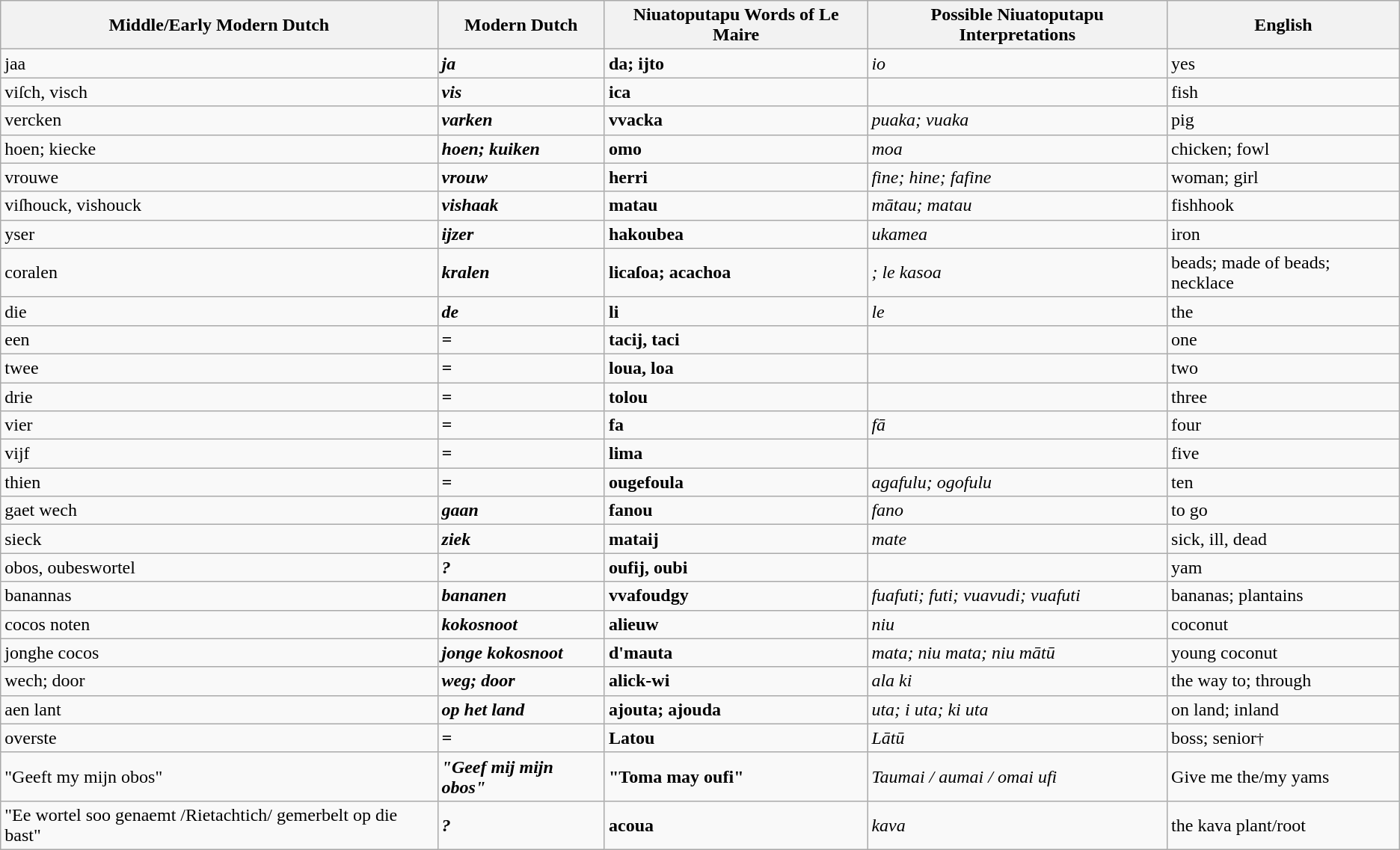<table class="wikitable">
<tr>
<th>Middle/Early Modern Dutch</th>
<th>Modern Dutch</th>
<th>Niuatoputapu Words of Le Maire</th>
<th>Possible Niuatoputapu Interpretations</th>
<th>English</th>
</tr>
<tr>
<td>jaa</td>
<td><strong><em>ja</em></strong></td>
<td><strong>da; ijto</strong></td>
<td><em>io</em></td>
<td>yes</td>
</tr>
<tr ->
<td>viſch, visch</td>
<td><strong><em>vis</em></strong></td>
<td><strong>ica</strong></td>
<td></td>
<td>fish</td>
</tr>
<tr>
<td>vercken</td>
<td><strong><em>varken</em></strong></td>
<td><strong>vvacka</strong></td>
<td><em>puaka; vuaka</em></td>
<td>pig</td>
</tr>
<tr>
<td>hoen; kiecke</td>
<td><strong><em>hoen; kuiken</em></strong></td>
<td><strong>omo</strong></td>
<td><em>moa</em></td>
<td>chicken; fowl</td>
</tr>
<tr>
<td>vrouwe</td>
<td><strong><em>vrouw</em></strong></td>
<td><strong>herri</strong></td>
<td><em>fine; hine; fafine</em></td>
<td>woman; girl</td>
</tr>
<tr>
<td>viſhouck, vishouck</td>
<td><strong><em>vishaak</em></strong></td>
<td><strong>matau</strong></td>
<td><em>mātau; matau</em></td>
<td>fishhook</td>
</tr>
<tr>
<td>yser</td>
<td><strong><em>ijzer</em></strong></td>
<td><strong>hakoubea</strong></td>
<td><em>ukamea</em></td>
<td>iron</td>
</tr>
<tr ->
<td>coralen</td>
<td><strong><em>kralen</em></strong></td>
<td><strong>licaſoa; acachoa</strong></td>
<td><em>; le kasoa</em></td>
<td>beads; made of beads; necklace</td>
</tr>
<tr ->
<td>die</td>
<td><strong><em>de</em></strong></td>
<td><strong>li</strong></td>
<td><em>le</em></td>
<td>the</td>
</tr>
<tr ->
<td>een</td>
<td><strong><em>=</em></strong></td>
<td><strong>tacij, taci</strong></td>
<td></td>
<td>one</td>
</tr>
<tr ->
<td>twee</td>
<td><strong><em>=</em></strong></td>
<td><strong>loua, loa</strong></td>
<td></td>
<td>two</td>
</tr>
<tr ->
<td>drie</td>
<td><strong><em>=</em></strong></td>
<td><strong>tolou</strong></td>
<td></td>
<td>three</td>
</tr>
<tr>
<td>vier</td>
<td><strong><em>=</em></strong></td>
<td><strong>fa</strong></td>
<td><em>fā</em></td>
<td>four</td>
</tr>
<tr ->
<td>vijf</td>
<td><strong><em>=</em></strong></td>
<td><strong>lima</strong></td>
<td></td>
<td>five</td>
</tr>
<tr>
<td>thien</td>
<td><strong><em>=</em></strong></td>
<td><strong>ougefoula</strong></td>
<td><em>agafulu; ogofulu</em></td>
<td>ten</td>
</tr>
<tr>
<td>gaet wech</td>
<td><strong><em>gaan</em></strong></td>
<td><strong>fanou</strong></td>
<td><em>fano</em></td>
<td>to go</td>
</tr>
<tr>
<td>sieck</td>
<td><strong><em>ziek</em></strong></td>
<td><strong>mataij</strong></td>
<td><em>mate</em></td>
<td>sick, ill, dead</td>
</tr>
<tr ->
<td>obos, oubeswortel</td>
<td><strong><em>?</em></strong></td>
<td><strong>oufij, oubi</strong></td>
<td></td>
<td>yam</td>
</tr>
<tr>
<td>banannas</td>
<td><strong><em>bananen</em></strong></td>
<td><strong>vvafoudgy</strong></td>
<td><em>fuafuti; futi; vuavudi; vuafuti</em></td>
<td>bananas; plantains</td>
</tr>
<tr>
<td>cocos noten</td>
<td><strong><em>kokosnoot</em></strong></td>
<td><strong>alieuw</strong></td>
<td><em>niu</em></td>
<td>coconut</td>
</tr>
<tr>
<td>jonghe cocos</td>
<td><strong><em>jonge kokosnoot</em></strong></td>
<td><strong>d'mauta</strong></td>
<td><em>mata; niu mata; niu mātū</em></td>
<td>young coconut</td>
</tr>
<tr>
<td>wech; door</td>
<td><strong><em>weg; door</em></strong></td>
<td><strong>alick-wi</strong></td>
<td><em>ala ki</em></td>
<td>the way to; through</td>
</tr>
<tr>
<td>aen lant</td>
<td><strong><em>op het land</em></strong></td>
<td><strong>ajouta; ajouda</strong></td>
<td><em>uta; i uta; ki uta</em></td>
<td>on land; inland</td>
</tr>
<tr>
<td>overste</td>
<td><strong><em>=</em></strong></td>
<td><strong>Latou</strong></td>
<td><em>Lātū</em></td>
<td>boss; senior<small>†</small></td>
</tr>
<tr>
<td>"Geeft my mijn obos"</td>
<td><strong><em>"Geef mij mijn obos"</em></strong></td>
<td><strong>"Toma may oufi"</strong></td>
<td><em>Taumai / aumai / omai ufi</em></td>
<td>Give me the/my yams</td>
</tr>
<tr>
<td>"Ee wortel soo genaemt /Rietachtich/ gemerbelt op die bast"</td>
<td><strong><em>?</em></strong></td>
<td><strong>acoua</strong></td>
<td><em>kava</em></td>
<td>the kava plant/root</td>
</tr>
</table>
